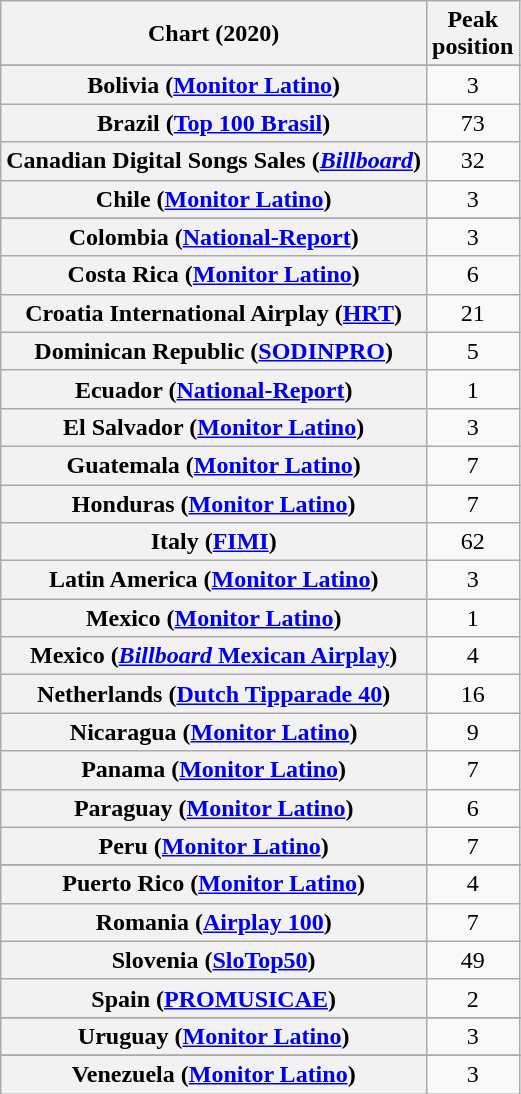<table class="wikitable sortable plainrowheaders" style="text-align:center">
<tr>
<th scope="col">Chart (2020)</th>
<th scope="col">Peak<br>position</th>
</tr>
<tr>
</tr>
<tr>
</tr>
<tr>
<th scope="row">Bolivia (<a href='#'>Monitor Latino</a>)</th>
<td>3</td>
</tr>
<tr>
<th scope="row">Brazil (<a href='#'>Top 100 Brasil</a>)</th>
<td>73</td>
</tr>
<tr>
<th scope="row">Canadian Digital Songs Sales (<em><a href='#'>Billboard</a></em>)</th>
<td align="center">32</td>
</tr>
<tr>
<th scope="row">Chile (<a href='#'>Monitor Latino</a>)</th>
<td>3</td>
</tr>
<tr>
</tr>
<tr>
<th scope="row">Colombia (<a href='#'>National-Report</a>)</th>
<td>3</td>
</tr>
<tr>
<th scope="row">Costa Rica (<a href='#'>Monitor Latino</a>)</th>
<td>6</td>
</tr>
<tr>
<th scope="row">Croatia International Airplay (<a href='#'>HRT</a>)</th>
<td>21</td>
</tr>
<tr>
<th scope="row">Dominican Republic (<a href='#'>SODINPRO</a>)</th>
<td>5</td>
</tr>
<tr>
<th scope="row">Ecuador (<a href='#'>National-Report</a>)</th>
<td>1</td>
</tr>
<tr>
<th scope="row">El Salvador (<a href='#'>Monitor Latino</a>)</th>
<td>3</td>
</tr>
<tr>
<th scope="row">Guatemala (<a href='#'>Monitor Latino</a>)</th>
<td>7</td>
</tr>
<tr>
<th scope="row">Honduras (<a href='#'>Monitor Latino</a>)</th>
<td>7</td>
</tr>
<tr>
<th scope="row">Italy (<a href='#'>FIMI</a>)</th>
<td>62</td>
</tr>
<tr>
<th scope="row">Latin America (<a href='#'>Monitor Latino</a>)</th>
<td>3</td>
</tr>
<tr>
<th scope="row">Mexico (<a href='#'>Monitor Latino</a>)</th>
<td>1</td>
</tr>
<tr>
<th scope="row">Mexico (<a href='#'><em>Billboard</em> Mexican Airplay</a>)</th>
<td>4</td>
</tr>
<tr>
<th scope="row">Netherlands (<a href='#'>Dutch Tipparade 40</a>)</th>
<td>16</td>
</tr>
<tr>
<th scope="row">Nicaragua (<a href='#'>Monitor Latino</a>)</th>
<td>9</td>
</tr>
<tr>
<th scope="row">Panama (<a href='#'>Monitor Latino</a>)</th>
<td>7</td>
</tr>
<tr>
<th scope="row">Paraguay (<a href='#'>Monitor Latino</a>)</th>
<td>6</td>
</tr>
<tr>
<th scope="row">Peru (<a href='#'>Monitor Latino</a>)</th>
<td>7</td>
</tr>
<tr>
</tr>
<tr>
<th scope="row">Puerto Rico (<a href='#'>Monitor Latino</a>)</th>
<td>4</td>
</tr>
<tr>
<th scope="row">Romania (<a href='#'>Airplay 100</a>)</th>
<td>7</td>
</tr>
<tr>
<th scope="row">Slovenia (<a href='#'>SloTop50</a>)</th>
<td>49</td>
</tr>
<tr>
<th scope="row">Spain (<a href='#'>PROMUSICAE</a>)</th>
<td>2</td>
</tr>
<tr>
</tr>
<tr>
<th scope="row">Uruguay (<a href='#'>Monitor Latino</a>)</th>
<td>3</td>
</tr>
<tr>
</tr>
<tr>
</tr>
<tr>
</tr>
<tr>
</tr>
<tr>
<th scope="row">Venezuela (<a href='#'>Monitor Latino</a>)</th>
<td>3</td>
</tr>
</table>
